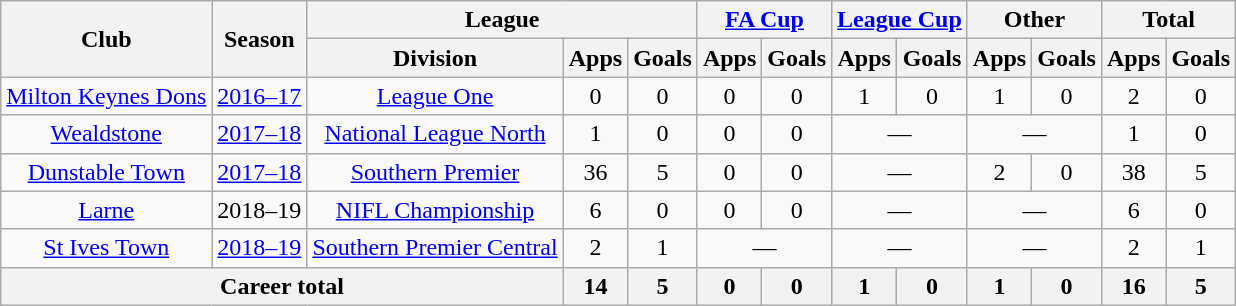<table class="wikitable" style="text-align: center;">
<tr>
<th rowspan="2">Club</th>
<th rowspan="2">Season</th>
<th colspan="3">League</th>
<th colspan="2"><a href='#'>FA Cup</a></th>
<th colspan="2"><a href='#'>League Cup</a></th>
<th colspan="2">Other</th>
<th colspan="2">Total</th>
</tr>
<tr>
<th>Division</th>
<th>Apps</th>
<th>Goals</th>
<th>Apps</th>
<th>Goals</th>
<th>Apps</th>
<th>Goals</th>
<th>Apps</th>
<th>Goals</th>
<th>Apps</th>
<th>Goals</th>
</tr>
<tr>
<td rowspan="1" valign="center"><a href='#'>Milton Keynes Dons</a></td>
<td><a href='#'>2016–17</a></td>
<td><a href='#'>League One</a></td>
<td>0</td>
<td>0</td>
<td>0</td>
<td>0</td>
<td>1</td>
<td>0</td>
<td>1</td>
<td>0</td>
<td>2</td>
<td>0</td>
</tr>
<tr>
<td rowspan="1" valign="center"><a href='#'>Wealdstone</a></td>
<td><a href='#'>2017–18</a></td>
<td><a href='#'>National League North</a></td>
<td>1</td>
<td>0</td>
<td>0</td>
<td>0</td>
<td colspan="2">—</td>
<td colspan="2">—</td>
<td>1</td>
<td>0</td>
</tr>
<tr>
<td rowspan="1" valign="center"><a href='#'>Dunstable Town</a></td>
<td><a href='#'>2017–18</a></td>
<td><a href='#'>Southern Premier</a></td>
<td>36</td>
<td>5</td>
<td>0</td>
<td>0</td>
<td colspan="2">—</td>
<td>2</td>
<td>0</td>
<td>38</td>
<td>5</td>
</tr>
<tr>
<td rowspan="1" valign="center"><a href='#'>Larne</a></td>
<td>2018–19</td>
<td><a href='#'>NIFL Championship</a></td>
<td>6</td>
<td>0</td>
<td>0</td>
<td>0</td>
<td colspan="2">—</td>
<td colspan="2">—</td>
<td>6</td>
<td>0</td>
</tr>
<tr>
<td><a href='#'>St Ives Town</a></td>
<td><a href='#'>2018–19</a></td>
<td><a href='#'>Southern Premier Central</a></td>
<td>2</td>
<td>1</td>
<td colspan="2">—</td>
<td colspan="2">—</td>
<td colspan="2">—</td>
<td>2</td>
<td>1</td>
</tr>
<tr>
<th colspan="3">Career total</th>
<th>14</th>
<th>5</th>
<th>0</th>
<th>0</th>
<th>1</th>
<th>0</th>
<th>1</th>
<th>0</th>
<th>16</th>
<th>5</th>
</tr>
</table>
